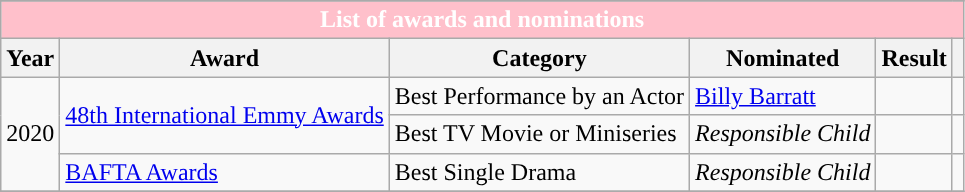<table class="wikitable sortable plainrowheaders">
<tr>
</tr>
<tr style="color:white;">
<th colspan="7" style="background:pink;"><span> List of awards and nominations</span></th>
</tr>
<tr>
<th>Year</th>
<th>Award</th>
<th>Category</th>
<th>Nominated</th>
<th>Result</th>
<th class="unsortable"></th>
</tr>
<tr>
<td rowspan="3">2020</td>
<td rowspan="2"><a href='#'>48th International Emmy Awards</a></td>
<td>Best Performance by an Actor</td>
<td><a href='#'>Billy Barratt</a></td>
<td></td>
<td></td>
</tr>
<tr>
<td>Best TV Movie or Miniseries</td>
<td><em>Responsible Child</em></td>
<td></td>
<td></td>
</tr>
<tr>
<td><a href='#'>BAFTA Awards</a></td>
<td>Best Single Drama</td>
<td><em>Responsible Child</em></td>
<td></td>
<td></td>
</tr>
<tr>
</tr>
</table>
